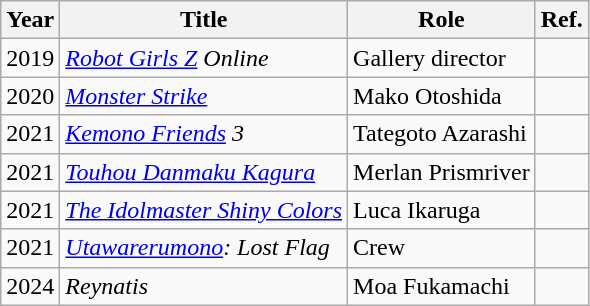<table class="wikitable sortable plainrowheaders">
<tr>
<th scope="col">Year</th>
<th scope="col">Title</th>
<th scope="col">Role</th>
<th scope="col" class="unsortable">Ref.</th>
</tr>
<tr>
<td>2019</td>
<td><em><a href='#'>Robot Girls Z</a> Online</em></td>
<td>Gallery director</td>
<td></td>
</tr>
<tr>
<td>2020</td>
<td><em><a href='#'>Monster Strike</a></em></td>
<td>Mako Otoshida</td>
<td></td>
</tr>
<tr>
<td>2021</td>
<td><em><a href='#'>Kemono Friends</a> 3</em></td>
<td>Tategoto Azarashi</td>
<td></td>
</tr>
<tr>
<td>2021</td>
<td><em><a href='#'>Touhou Danmaku Kagura</a></em></td>
<td>Merlan Prismriver</td>
<td></td>
</tr>
<tr>
<td>2021</td>
<td><em><a href='#'>The Idolmaster Shiny Colors</a></em></td>
<td>Luca Ikaruga</td>
<td></td>
</tr>
<tr>
<td>2021</td>
<td><em><a href='#'>Utawarerumono</a>: Lost Flag</em></td>
<td>Crew</td>
<td></td>
</tr>
<tr>
<td>2024</td>
<td><em>Reynatis</em></td>
<td>Moa Fukamachi</td>
<td></td>
</tr>
</table>
